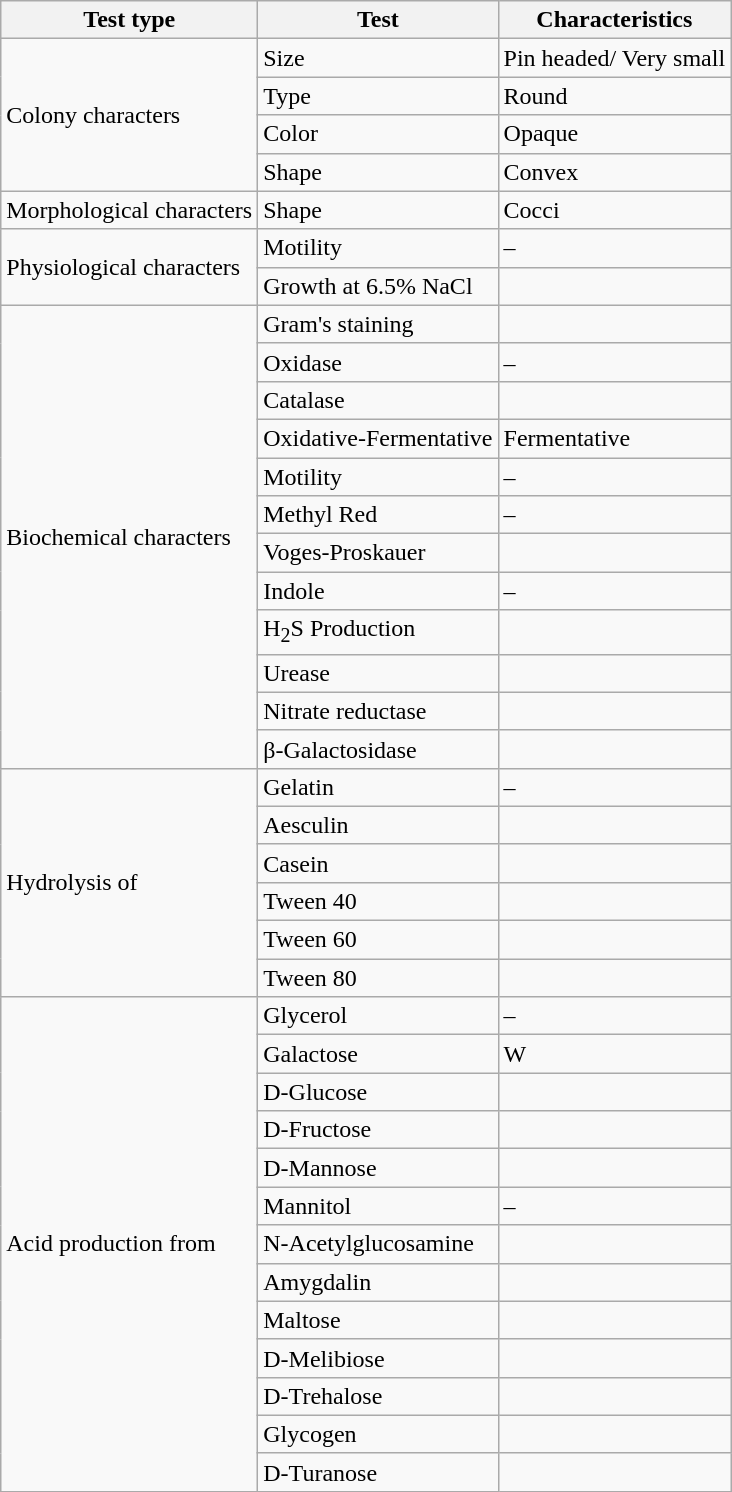<table class="wikitable">
<tr>
<th>Test type</th>
<th>Test</th>
<th>Characteristics</th>
</tr>
<tr>
<td rowspan="4">Colony characters</td>
<td>Size</td>
<td>Pin  headed/ Very small</td>
</tr>
<tr>
<td>Type</td>
<td>Round</td>
</tr>
<tr>
<td>Color</td>
<td>Opaque</td>
</tr>
<tr>
<td>Shape</td>
<td>Convex</td>
</tr>
<tr>
<td>Morphological characters</td>
<td>Shape</td>
<td>Cocci</td>
</tr>
<tr>
<td rowspan="2">Physiological characters</td>
<td>Motility</td>
<td>–</td>
</tr>
<tr>
<td>Growth  at 6.5% NaCl</td>
<td></td>
</tr>
<tr>
<td rowspan="12">Biochemical characters</td>
<td>Gram's staining</td>
<td></td>
</tr>
<tr>
<td>Oxidase</td>
<td>–</td>
</tr>
<tr>
<td>Catalase</td>
<td></td>
</tr>
<tr>
<td>Oxidative-Fermentative</td>
<td>Fermentative</td>
</tr>
<tr>
<td>Motility</td>
<td>–</td>
</tr>
<tr>
<td>Methyl Red</td>
<td>–</td>
</tr>
<tr>
<td>Voges-Proskauer</td>
<td></td>
</tr>
<tr>
<td>Indole</td>
<td>–</td>
</tr>
<tr>
<td>H<sub>2</sub>S Production</td>
<td></td>
</tr>
<tr>
<td>Urease</td>
<td></td>
</tr>
<tr>
<td>Nitrate reductase</td>
<td></td>
</tr>
<tr>
<td>β-Galactosidase</td>
<td></td>
</tr>
<tr>
<td rowspan="6">Hydrolysis of</td>
<td>Gelatin</td>
<td>–</td>
</tr>
<tr>
<td>Aesculin</td>
<td></td>
</tr>
<tr>
<td>Casein</td>
<td></td>
</tr>
<tr>
<td>Tween 40</td>
<td></td>
</tr>
<tr>
<td>Tween 60</td>
<td></td>
</tr>
<tr>
<td>Tween 80</td>
<td></td>
</tr>
<tr>
<td rowspan="13">Acid production from</td>
<td>Glycerol</td>
<td>–</td>
</tr>
<tr>
<td>Galactose</td>
<td>W</td>
</tr>
<tr>
<td>D-Glucose</td>
<td></td>
</tr>
<tr>
<td>D-Fructose</td>
<td></td>
</tr>
<tr>
<td>D-Mannose</td>
<td></td>
</tr>
<tr>
<td>Mannitol</td>
<td>–</td>
</tr>
<tr>
<td>N-Acetylglucosamine</td>
<td></td>
</tr>
<tr>
<td>Amygdalin</td>
<td></td>
</tr>
<tr>
<td>Maltose</td>
<td></td>
</tr>
<tr>
<td>D-Melibiose</td>
<td></td>
</tr>
<tr>
<td>D-Trehalose</td>
<td></td>
</tr>
<tr>
<td>Glycogen</td>
<td></td>
</tr>
<tr>
<td>D-Turanose</td>
<td></td>
</tr>
</table>
